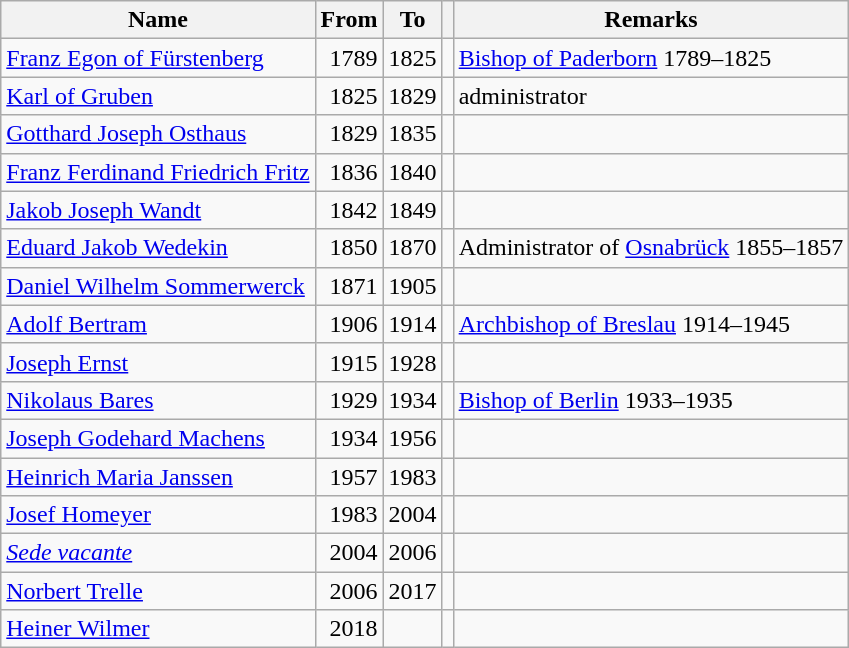<table class="wikitable">
<tr>
<th bgcolor="silver">Name</th>
<th bgcolor="silver">From</th>
<th bgcolor="silver">To</th>
<th bgcolor="white"></th>
<th bgcolor="silver">Remarks</th>
</tr>
<tr>
<td><a href='#'>Franz Egon of Fürstenberg</a></td>
<td align="right">1789</td>
<td align="right">1825</td>
<td></td>
<td align="left"><a href='#'>Bishop of Paderborn</a> 1789–1825</td>
</tr>
<tr>
<td><a href='#'>Karl of Gruben</a></td>
<td align="right">1825</td>
<td align="right">1829</td>
<td align="right"></td>
<td align="left">administrator</td>
</tr>
<tr>
<td><a href='#'>Gotthard Joseph Osthaus</a></td>
<td align="right">1829</td>
<td align="right">1835</td>
<td></td>
<td align="left"></td>
</tr>
<tr>
<td><a href='#'>Franz Ferdinand Friedrich Fritz</a></td>
<td align="right">1836</td>
<td align="right">1840</td>
<td></td>
<td align="left"></td>
</tr>
<tr>
<td><a href='#'>Jakob Joseph Wandt</a></td>
<td align="right">1842</td>
<td align="right">1849</td>
<td></td>
<td align="left"></td>
</tr>
<tr>
<td><a href='#'>Eduard Jakob Wedekin</a></td>
<td align="right">1850</td>
<td align="right">1870</td>
<td></td>
<td align="left">Administrator of <a href='#'>Osnabrück</a> 1855–1857</td>
</tr>
<tr>
<td><a href='#'>Daniel Wilhelm Sommerwerck</a></td>
<td align="right">1871</td>
<td align="right">1905</td>
<td></td>
<td align="left"></td>
</tr>
<tr>
<td><a href='#'>Adolf Bertram</a></td>
<td align="right">1906</td>
<td align="right">1914</td>
<td></td>
<td align="left"><a href='#'>Archbishop of Breslau</a> 1914–1945</td>
</tr>
<tr>
<td><a href='#'>Joseph Ernst</a></td>
<td align="right">1915</td>
<td align="right">1928</td>
<td></td>
<td align="left"></td>
</tr>
<tr>
<td><a href='#'>Nikolaus Bares</a></td>
<td align="right">1929</td>
<td align="right">1934</td>
<td></td>
<td align="left"><a href='#'>Bishop of Berlin</a> 1933–1935</td>
</tr>
<tr>
<td><a href='#'>Joseph Godehard Machens</a></td>
<td align="right">1934</td>
<td align="right">1956</td>
<td></td>
<td align="left"></td>
</tr>
<tr>
<td><a href='#'>Heinrich Maria Janssen</a></td>
<td align="right">1957</td>
<td align="right">1983</td>
<td></td>
<td align="left"></td>
</tr>
<tr>
<td><a href='#'>Josef Homeyer</a></td>
<td align="right">1983</td>
<td align="right">2004</td>
<td></td>
<td align="left"></td>
</tr>
<tr>
<td><em><a href='#'>Sede vacante</a></em></td>
<td align="right">2004</td>
<td align="right">2006</td>
<td align="right"></td>
<td align="left"></td>
</tr>
<tr>
<td><a href='#'>Norbert Trelle</a></td>
<td align="right">2006</td>
<td align="right">2017</td>
<td></td>
<td align="left"></td>
</tr>
<tr>
<td><a href='#'>Heiner Wilmer</a></td>
<td align="right">2018</td>
<td align="right"> </td>
<td></td>
<td align="left"></td>
</tr>
</table>
